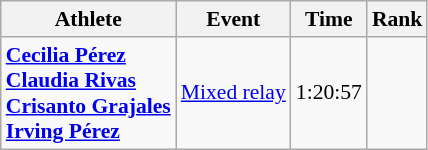<table class=wikitable style=font-size:90%;text-align:center>
<tr>
<th>Athlete</th>
<th>Event</th>
<th>Time</th>
<th>Rank</th>
</tr>
<tr>
<td align=left><strong><a href='#'>Cecilia Pérez</a><br><a href='#'>Claudia Rivas</a><br><a href='#'>Crisanto Grajales</a><br><a href='#'>Irving Pérez</a></strong></td>
<td align=left rowspan=5><a href='#'>Mixed relay</a></td>
<td>1:20:57</td>
<td></td>
</tr>
</table>
